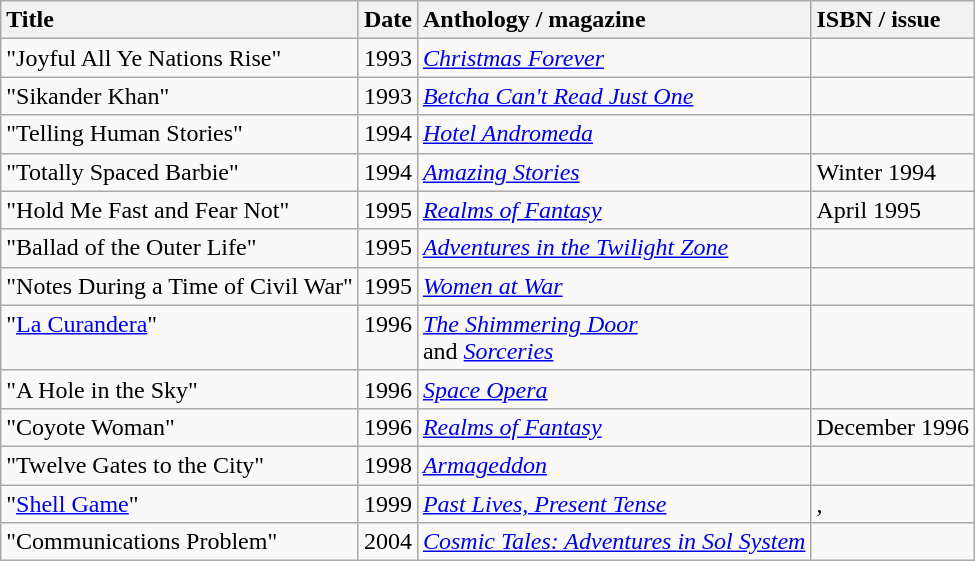<table class="sortable wikitable">
<tr>
<th style="text-align:left;" scope="col">Title</th>
<th style="text-align:left;" scope="col" class="unsortable">Date</th>
<th style="text-align:left;" scope="col">Anthology / magazine</th>
<th style="text-align:left;" scope="col" data-sort-type="text">ISBN / issue</th>
</tr>
<tr>
<td>"Joyful All Ye Nations Rise"</td>
<td>1993</td>
<td><em><a href='#'>Christmas Forever</a></em></td>
<td data-sort-value="0-312-85576-1"></td>
</tr>
<tr>
<td>"Sikander Khan"</td>
<td>1993</td>
<td><em><a href='#'>Betcha Can't Read Just One</a></em></td>
<td></td>
</tr>
<tr>
<td>"Telling Human Stories"</td>
<td>1994</td>
<td><em><a href='#'>Hotel Andromeda</a></em></td>
<td></td>
</tr>
<tr>
<td>"Totally Spaced Barbie"</td>
<td>1994</td>
<td><em><a href='#'>Amazing Stories</a></em></td>
<td>Winter 1994</td>
</tr>
<tr>
<td>"Hold Me Fast and Fear Not"</td>
<td>1995</td>
<td><em><a href='#'>Realms of Fantasy</a></em></td>
<td>April 1995</td>
</tr>
<tr>
<td>"Ballad of the Outer Life"</td>
<td>1995</td>
<td><em><a href='#'>Adventures in the Twilight Zone</a></em></td>
<td></td>
</tr>
<tr>
<td>"Notes During a Time of Civil War"</td>
<td>1995</td>
<td><a href='#'><em>Women at War</em></a></td>
<td></td>
</tr>
<tr style="vertical-align:top;">
<td>"<a href='#'>La Curandera</a>"</td>
<td>1996</td>
<td><em><a href='#'>The Shimmering Door</a></em><br>and <em><a href='#'>Sorceries</a></em></td>
<td><br></td>
</tr>
<tr>
<td>"A Hole in the Sky"</td>
<td>1996</td>
<td><em><a href='#'>Space Opera</a></em></td>
<td></td>
</tr>
<tr>
<td>"Coyote Woman"</td>
<td>1996</td>
<td><em><a href='#'>Realms of Fantasy</a></em></td>
<td>December 1996</td>
</tr>
<tr>
<td>"Twelve Gates to the City"</td>
<td>1998</td>
<td><em><a href='#'>Armageddon</a></em></td>
<td class=nowrap></td>
</tr>
<tr style="vertical-align:top;">
<td>"<a href='#'>Shell Game</a>"</td>
<td>1999</td>
<td><em><a href='#'>Past Lives, Present Tense</a></em></td>
<td>, <span></span></td>
</tr>
<tr>
<td>"Communications Problem"</td>
<td>2004</td>
<td><em><a href='#'>Cosmic Tales: Adventures in Sol System</a></em></td>
<td></td>
</tr>
</table>
